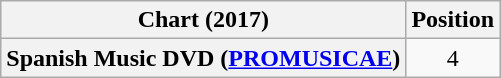<table class="wikitable sortable plainrowheaders" style="text-align:center">
<tr>
<th scope="col">Chart (2017)</th>
<th scope="col">Position</th>
</tr>
<tr>
<th scope="row">Spanish Music DVD (<a href='#'>PROMUSICAE</a>)</th>
<td>4</td>
</tr>
</table>
